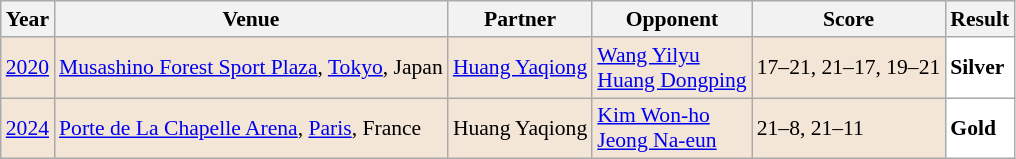<table class="sortable wikitable" style="font-size: 90%">
<tr>
<th>Year</th>
<th>Venue</th>
<th>Partner</th>
<th>Opponent</th>
<th>Score</th>
<th>Result</th>
</tr>
<tr style="background:#F3E6D7">
<td align="center"><a href='#'>2020</a></td>
<td align="left"><a href='#'>Musashino Forest Sport Plaza</a>, <a href='#'>Tokyo</a>, Japan</td>
<td align="left"> <a href='#'>Huang Yaqiong</a></td>
<td align="left"> <a href='#'>Wang Yilyu</a><br> <a href='#'>Huang Dongping</a></td>
<td align="left">17–21, 21–17, 19–21</td>
<td style="text-align:left; background:white"> <strong>Silver</strong></td>
</tr>
<tr style="background:#F3E6D7">
<td align="center"><a href='#'>2024</a></td>
<td align="left"><a href='#'>Porte de La Chapelle Arena</a>, <a href='#'>Paris</a>, France</td>
<td align="left"> Huang Yaqiong</td>
<td align="left"> <a href='#'>Kim Won-ho</a><br> <a href='#'>Jeong Na-eun</a></td>
<td align="left">21–8, 21–11</td>
<td style="text-align:left; background:white"> <strong>Gold</strong></td>
</tr>
</table>
